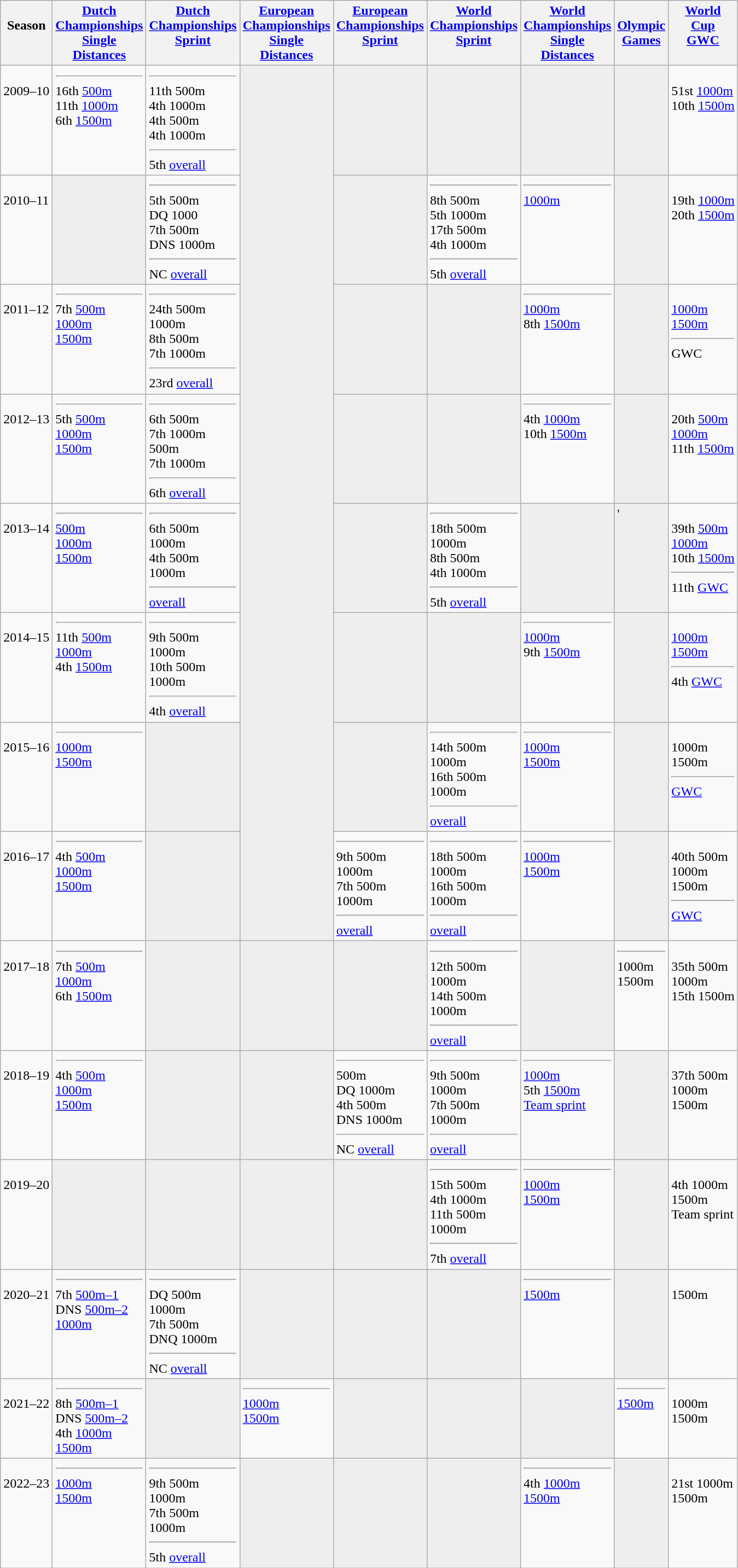<table class="wikitable">
<tr style="vertical-align: top;">
<th><br> Season</th>
<th><a href='#'>Dutch <br> Championships <br> Single <br> Distances</a></th>
<th><a href='#'>Dutch <br> Championships <br> Sprint</a></th>
<th><a href='#'>European <br> Championships <br> Single <br> Distances</a></th>
<th><a href='#'>European <br> Championships <br> Sprint</a></th>
<th><a href='#'>World <br> Championships <br> Sprint</a></th>
<th><a href='#'>World <br> Championships <br> Single <br> Distances</a></th>
<th> <br> <a href='#'>Olympic <br> Games</a></th>
<th><a href='#'>World <br> Cup <br> GWC</a></th>
</tr>
<tr style="vertical-align: top;">
<td><br> 2009–10</td>
<td> <hr> 16th <a href='#'>500m</a> <br> 11th <a href='#'>1000m</a> <br> 6th <a href='#'>1500m</a></td>
<td> <hr> 11th 500m <br> 4th 1000m <br> 4th 500m <br> 4th 1000m <hr> 5th <a href='#'>overall</a></td>
<td bgcolor=#EEEEEE rowspan=8></td>
<td bgcolor=#EEEEEE rowspan=1></td>
<td bgcolor=#EEEEEE rowspan=1></td>
<td bgcolor=#EEEEEE rowspan=1></td>
<td bgcolor=#EEEEEE></td>
<td><br> 51st <a href='#'>1000m</a> <br> 10th <a href='#'>1500m</a></td>
</tr>
<tr style="vertical-align: top;">
<td><br> 2010–11</td>
<td bgcolor=#EEEEEE rowspan=1></td>
<td> <hr> 5th 500m <br> DQ 1000 <br> 7th 500m <br> DNS 1000m <hr> NC <a href='#'>overall</a></td>
<td bgcolor=#EEEEEE rowspan=1></td>
<td> <hr> 8th 500m <br> 5th 1000m <br> 17th 500m <br> 4th 1000m <hr> 5th <a href='#'>overall</a></td>
<td> <hr>  <a href='#'>1000m</a></td>
<td bgcolor=#EEEEEE rowspan=1></td>
<td><br> 19th <a href='#'>1000m</a> <br> 20th <a href='#'>1500m</a></td>
</tr>
<tr style="vertical-align: top;">
<td><br> 2011–12</td>
<td> <hr> 7th <a href='#'>500m</a> <br>  <a href='#'>1000m</a> <br>  <a href='#'>1500m</a></td>
<td> <hr> 24th 500m <br>  1000m <br> 8th 500m <br> 7th 1000m <hr> 23rd <a href='#'>overall</a></td>
<td bgcolor=#EEEEEE rowspan=1></td>
<td bgcolor=#EEEEEE rowspan=1></td>
<td> <hr>  <a href='#'>1000m</a> <br> 8th <a href='#'>1500m</a></td>
<td bgcolor=#EEEEEE rowspan=1></td>
<td><br>  <a href='#'>1000m</a> <br>  <a href='#'>1500m</a> <hr>  GWC</td>
</tr>
<tr style="vertical-align: top;">
<td><br> 2012–13</td>
<td> <hr> 5th <a href='#'>500m</a> <br>  <a href='#'>1000m</a> <br>  <a href='#'>1500m</a></td>
<td> <hr> 6th 500m <br> 7th 1000m <br>  500m <br> 7th 1000m <hr> 6th <a href='#'>overall</a></td>
<td bgcolor=#EEEEEE rowspan=1></td>
<td bgcolor=#EEEEEE rowspan=1></td>
<td> <hr> 4th <a href='#'>1000m</a> <br> 10th <a href='#'>1500m</a></td>
<td bgcolor=#EEEEEE rowspan=1></td>
<td><br> 20th <a href='#'>500m</a> <br>  <a href='#'>1000m</a> <br> 11th <a href='#'>1500m</a></td>
</tr>
<tr style="vertical-align: top;">
<td><br> 2013–14</td>
<td> <hr> <a href='#'>500m</a> <br>  <a href='#'>1000m</a> <br>  <a href='#'>1500m</a></td>
<td> <hr> 6th 500m <br>  1000m <br> 4th 500m <br>  1000m <hr>  <a href='#'>overall</a></td>
<td bgcolor=#EEEEEE rowspan=1></td>
<td> <hr> 18th 500m <br>  1000m <br> 8th 500m <br> 4th 1000m <hr> 5th <a href='#'>overall</a></td>
<td bgcolor=#EEEEEE rowspan=1></td>
<td bgcolor=#EEEEEE rowspan=1>'</td>
<td><br> 39th <a href='#'>500m</a> <br>  <a href='#'>1000m</a> <br> 10th <a href='#'>1500m</a> <hr> 11th <a href='#'>GWC</a></td>
</tr>
<tr style="vertical-align: top;">
<td><br> 2014–15</td>
<td> <hr> 11th <a href='#'>500m</a> <br>  <a href='#'>1000m</a> <br> 4th <a href='#'>1500m</a></td>
<td> <hr> 9th 500m <br>  1000m <br> 10th 500m <br>  1000m <hr> 4th <a href='#'>overall</a></td>
<td bgcolor=#EEEEEE rowspan=1></td>
<td bgcolor=#EEEEEE rowspan=1></td>
<td> <hr>  <a href='#'>1000m</a> <br> 9th <a href='#'>1500m</a></td>
<td bgcolor=#EEEEEE rowspan=1></td>
<td><br>  <a href='#'>1000m</a> <br>  <a href='#'>1500m</a> <hr> 4th <a href='#'>GWC</a></td>
</tr>
<tr style="vertical-align: top;">
<td><br> 2015–16</td>
<td> <hr>  <a href='#'>1000m</a> <br>  <a href='#'>1500m</a></td>
<td bgcolor=#EEEEEE rowspan=1></td>
<td bgcolor=#EEEEEE rowspan=1></td>
<td> <hr> 14th 500m <br>  1000m <br> 16th 500m <br>  1000m <hr>  <a href='#'>overall</a></td>
<td> <hr>  <a href='#'>1000m</a> <br>  <a href='#'>1500m</a></td>
<td bgcolor=#EEEEEE rowspan=1></td>
<td><br>  1000m <br>  1500m <hr>  <a href='#'>GWC</a></td>
</tr>
<tr style="vertical-align: top;">
<td><br> 2016–17</td>
<td> <hr> 4th <a href='#'>500m</a> <br>  <a href='#'>1000m</a> <br>  <a href='#'>1500m</a></td>
<td bgcolor=#EEEEEE rowspan=1></td>
<td> <hr> 9th 500m <br>  1000m <br> 7th 500m <br>  1000m <hr>  <a href='#'>overall</a></td>
<td> <hr> 18th 500m <br>  1000m <br> 16th 500m <br>  1000m <hr>  <a href='#'>overall</a></td>
<td> <hr>  <a href='#'>1000m</a> <br>  <a href='#'>1500m</a></td>
<td bgcolor=#EEEEEE rowspan=1></td>
<td><br> 40th 500m <br>  1000m <br>  1500m <hr>  <a href='#'>GWC</a></td>
</tr>
<tr style="vertical-align: top;">
<td><br> 2017–18</td>
<td> <hr> 7th <a href='#'>500m</a> <br>  <a href='#'>1000m</a> <br> 6th <a href='#'>1500m</a></td>
<td bgcolor=#EEEEEE rowspan=1></td>
<td bgcolor=#EEEEEE rowspan=1></td>
<td bgcolor=#EEEEEE rowspan=1></td>
<td> <hr> 12th 500m <br>  1000m <br> 14th 500m <br>  1000m <hr>  <a href='#'>overall</a></td>
<td bgcolor=#EEEEEE rowspan=1></td>
<td> <hr>  1000m <br>  1500m</td>
<td><br> 35th 500m <br>  1000m <br> 15th 1500m</td>
</tr>
<tr style="vertical-align: top;">
<td><br> 2018–19</td>
<td> <hr> 4th <a href='#'>500m</a> <br>  <a href='#'>1000m</a> <br>  <a href='#'>1500m</a></td>
<td bgcolor=#EEEEEE rowspan=1></td>
<td bgcolor=#EEEEEE rowspan=1></td>
<td> <hr>  500m <br> DQ 1000m <br> 4th 500m <br> DNS 1000m <hr> NC <a href='#'>overall</a></td>
<td> <hr> 9th 500m <br>  1000m <br> 7th 500m <br>  1000m <hr>  <a href='#'>overall</a></td>
<td> <hr>  <a href='#'>1000m</a> <br> 5th <a href='#'>1500m</a> <br>  <a href='#'>Team sprint</a></td>
<td bgcolor=#EEEEEE rowspan=1></td>
<td><br> 37th 500m <br>  1000m <br>  1500m</td>
</tr>
<tr style="vertical-align: top;">
<td><br> 2019–20</td>
<td bgcolor=#EEEEEE rowspan=1></td>
<td bgcolor=#EEEEEE rowspan=1></td>
<td bgcolor=#EEEEEE rowspan=1></td>
<td bgcolor=#EEEEEE rowspan=1></td>
<td> <hr> 15th 500m <br> 4th 1000m <br> 11th 500m <br>  1000m <hr> 7th <a href='#'>overall</a></td>
<td> <hr>  <a href='#'>1000m</a> <br>  <a href='#'>1500m</a></td>
<td bgcolor=#EEEEEE rowspan=1></td>
<td><br> 4th 1000m <br>  1500m <br>  Team sprint</td>
</tr>
<tr style="vertical-align: top;">
<td><br> 2020–21</td>
<td> <hr> 7th <a href='#'>500m–1</a> <br> DNS <a href='#'>500m–2</a> <br>  <a href='#'>1000m</a></td>
<td> <hr> DQ 500m <br>  1000m <br> 7th 500m <br> DNQ 1000m <hr> NC <a href='#'>overall</a></td>
<td bgcolor=#EEEEEE></td>
<td bgcolor=#EEEEEE></td>
<td bgcolor=#EEEEEE rowspan=1></td>
<td> <hr>  <a href='#'>1500m</a></td>
<td bgcolor=#EEEEEE></td>
<td><br>  1500m</td>
</tr>
<tr style="vertical-align: top;">
<td><br> 2021–22</td>
<td> <hr> 8th <a href='#'>500m–1</a> <br> DNS <a href='#'>500m–2</a> <br> 4th <a href='#'>1000m</a> <br>  <a href='#'>1500m</a></td>
<td bgcolor=#EEEEEE></td>
<td> <hr>  <a href='#'>1000m</a> <br>  <a href='#'>1500m</a></td>
<td bgcolor=#EEEEEE></td>
<td bgcolor=#EEEEEE></td>
<td bgcolor=#EEEEEE></td>
<td> <hr>  <a href='#'>1500m</a></td>
<td><br> 1000m  <br> 1500m </td>
</tr>
<tr style="vertical-align: top;">
<td><br> 2022–23</td>
<td> <hr>  <a href='#'>1000m</a> <br>  <a href='#'>1500m</a></td>
<td> <hr> 9th 500m <br>  1000m <br> 7th 500m <br>  1000m <hr> 5th <a href='#'>overall</a></td>
<td bgcolor=#EEEEEE></td>
<td bgcolor=#EEEEEE></td>
<td bgcolor=#EEEEEE></td>
<td> <hr> 4th <a href='#'>1000m</a> <br>  <a href='#'>1500m</a></td>
<td bgcolor=#EEEEEE></td>
<td><br> 21st 1000m <br>  1500m</td>
</tr>
</table>
